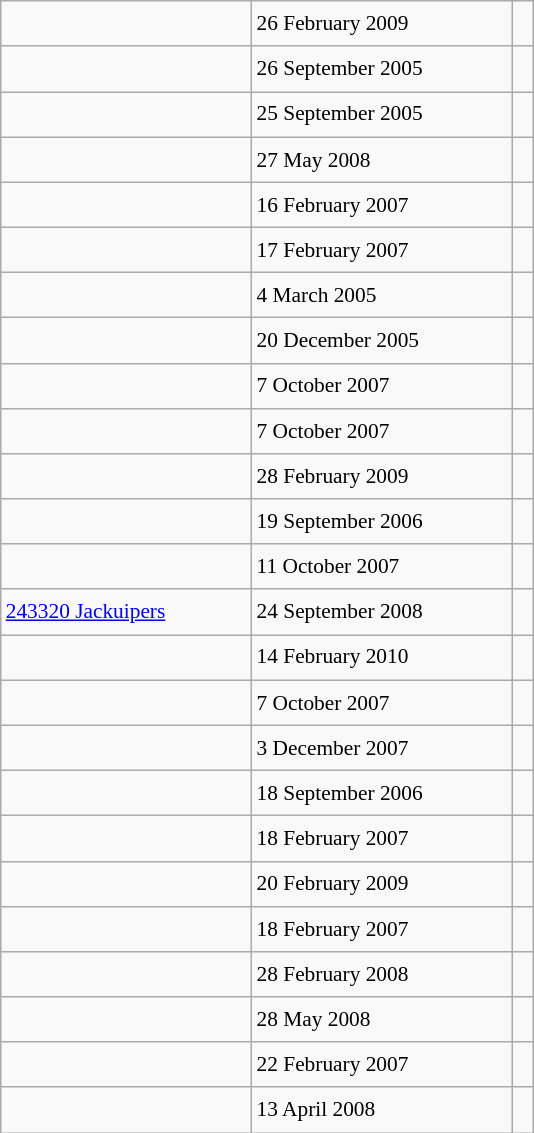<table class="wikitable" style="font-size: 89%; float: left; width: 25em; margin-right: 1em; line-height: 1.65em !important; height: 675px;">
<tr>
<td></td>
<td>26 February 2009</td>
<td> </td>
</tr>
<tr>
<td></td>
<td>26 September 2005</td>
<td> </td>
</tr>
<tr>
<td></td>
<td>25 September 2005</td>
<td> </td>
</tr>
<tr>
<td></td>
<td>27 May 2008</td>
<td> </td>
</tr>
<tr>
<td></td>
<td>16 February 2007</td>
<td> </td>
</tr>
<tr>
<td></td>
<td>17 February 2007</td>
<td> </td>
</tr>
<tr>
<td></td>
<td>4 March 2005</td>
<td> </td>
</tr>
<tr>
<td></td>
<td>20 December 2005</td>
<td> </td>
</tr>
<tr>
<td></td>
<td>7 October 2007</td>
<td> </td>
</tr>
<tr>
<td></td>
<td>7 October 2007</td>
<td> </td>
</tr>
<tr>
<td></td>
<td>28 February 2009</td>
<td> </td>
</tr>
<tr>
<td></td>
<td>19 September 2006</td>
<td> </td>
</tr>
<tr>
<td></td>
<td>11 October 2007</td>
<td> </td>
</tr>
<tr>
<td><a href='#'>243320 Jackuipers</a></td>
<td>24 September 2008</td>
<td> </td>
</tr>
<tr>
<td></td>
<td>14 February 2010</td>
<td> </td>
</tr>
<tr>
<td></td>
<td>7 October 2007</td>
<td> </td>
</tr>
<tr>
<td></td>
<td>3 December 2007</td>
<td> </td>
</tr>
<tr>
<td></td>
<td>18 September 2006</td>
<td> </td>
</tr>
<tr>
<td></td>
<td>18 February 2007</td>
<td> </td>
</tr>
<tr>
<td></td>
<td>20 February 2009</td>
<td> </td>
</tr>
<tr>
<td></td>
<td>18 February 2007</td>
<td> </td>
</tr>
<tr>
<td></td>
<td>28 February 2008</td>
<td> </td>
</tr>
<tr>
<td></td>
<td>28 May 2008</td>
<td> </td>
</tr>
<tr>
<td></td>
<td>22 February 2007</td>
<td> </td>
</tr>
<tr>
<td></td>
<td>13 April 2008</td>
<td> </td>
</tr>
</table>
